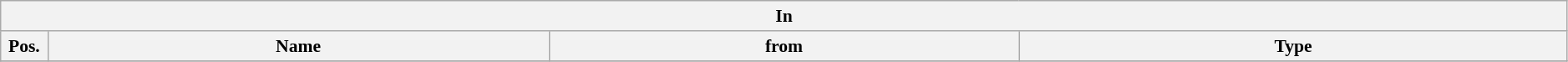<table class="wikitable" style="font-size:90%;width:99%;">
<tr>
<th colspan="4">In</th>
</tr>
<tr>
<th width=3%>Pos.</th>
<th width=32%>Name</th>
<th width=30%>from</th>
<th width=35%>Type</th>
</tr>
<tr>
</tr>
</table>
